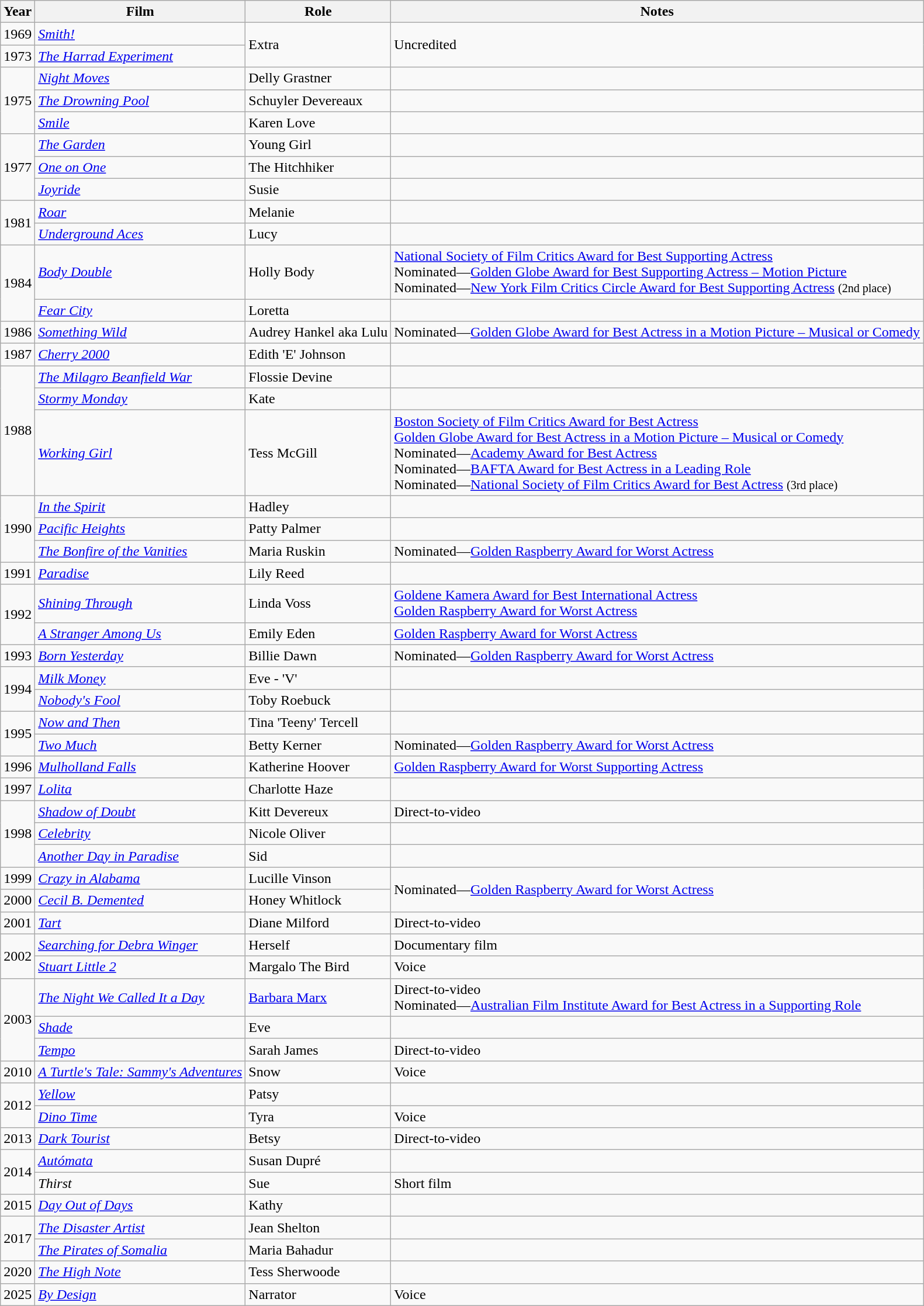<table class="wikitable sortable">
<tr>
<th>Year</th>
<th>Film</th>
<th>Role</th>
<th class="unsortable">Notes</th>
</tr>
<tr>
<td>1969</td>
<td><em><a href='#'>Smith!</a></em></td>
<td rowspan="2">Extra</td>
<td rowspan="2">Uncredited</td>
</tr>
<tr>
<td>1973</td>
<td><em><a href='#'>The Harrad Experiment</a></em></td>
</tr>
<tr>
<td rowspan="3">1975</td>
<td><em><a href='#'>Night Moves</a></em></td>
<td>Delly Grastner</td>
<td></td>
</tr>
<tr>
<td><em><a href='#'>The Drowning Pool</a></em></td>
<td>Schuyler Devereaux</td>
<td></td>
</tr>
<tr>
<td><em><a href='#'>Smile</a></em></td>
<td>Karen Love</td>
<td></td>
</tr>
<tr>
<td rowspan="3">1977</td>
<td><em><a href='#'>The Garden</a></em></td>
<td>Young Girl</td>
<td></td>
</tr>
<tr>
<td><em><a href='#'>One on One</a></em></td>
<td>The Hitchhiker</td>
<td></td>
</tr>
<tr>
<td><em><a href='#'>Joyride</a></em></td>
<td>Susie</td>
<td></td>
</tr>
<tr>
<td rowspan="2">1981</td>
<td><em><a href='#'>Roar</a></em></td>
<td>Melanie</td>
<td></td>
</tr>
<tr>
<td><em><a href='#'>Underground Aces</a></em></td>
<td>Lucy</td>
<td></td>
</tr>
<tr>
<td rowspan="2">1984</td>
<td><em><a href='#'>Body Double</a></em></td>
<td>Holly Body</td>
<td><a href='#'>National Society of Film Critics Award for Best Supporting Actress</a><br>Nominated—<a href='#'>Golden Globe Award for Best Supporting Actress – Motion Picture</a><br>Nominated—<a href='#'>New York Film Critics Circle Award for Best Supporting Actress</a> <small>(2nd place)</small></td>
</tr>
<tr>
<td><em><a href='#'>Fear City</a></em></td>
<td>Loretta</td>
<td></td>
</tr>
<tr>
<td>1986</td>
<td><em><a href='#'>Something Wild</a></em></td>
<td>Audrey Hankel aka Lulu</td>
<td>Nominated—<a href='#'>Golden Globe Award for Best Actress in a Motion Picture – Musical or Comedy</a></td>
</tr>
<tr>
<td>1987</td>
<td><em><a href='#'>Cherry 2000</a></em></td>
<td>Edith 'E' Johnson</td>
<td></td>
</tr>
<tr>
<td rowspan="3">1988</td>
<td><em><a href='#'>The Milagro Beanfield War</a></em></td>
<td>Flossie Devine</td>
<td></td>
</tr>
<tr>
<td><em><a href='#'>Stormy Monday</a></em></td>
<td>Kate</td>
<td></td>
</tr>
<tr>
<td><em><a href='#'>Working Girl</a></em></td>
<td>Tess McGill</td>
<td><a href='#'>Boston Society of Film Critics Award for Best Actress</a><br><a href='#'>Golden Globe Award for Best Actress in a Motion Picture – Musical or Comedy</a><br>Nominated—<a href='#'>Academy Award for Best Actress</a><br>Nominated—<a href='#'>BAFTA Award for Best Actress in a Leading Role</a><br>Nominated—<a href='#'>National Society of Film Critics Award for Best Actress</a> <small>(3rd place)</small></td>
</tr>
<tr>
<td rowspan="3">1990</td>
<td><em><a href='#'>In the Spirit</a></em></td>
<td>Hadley</td>
<td></td>
</tr>
<tr>
<td><em><a href='#'>Pacific Heights</a></em></td>
<td>Patty Palmer</td>
<td></td>
</tr>
<tr>
<td><em><a href='#'>The Bonfire of the Vanities</a></em></td>
<td>Maria Ruskin</td>
<td>Nominated—<a href='#'>Golden Raspberry Award for Worst Actress</a></td>
</tr>
<tr>
<td>1991</td>
<td><em><a href='#'>Paradise</a></em></td>
<td>Lily Reed</td>
<td></td>
</tr>
<tr>
<td rowspan="2">1992</td>
<td><em><a href='#'>Shining Through</a></em></td>
<td>Linda Voss</td>
<td><a href='#'>Goldene Kamera Award for Best International Actress</a><br><a href='#'>Golden Raspberry Award for Worst Actress</a></td>
</tr>
<tr>
<td><em><a href='#'>A Stranger Among Us</a></em></td>
<td>Emily Eden</td>
<td><a href='#'>Golden Raspberry Award for Worst Actress</a></td>
</tr>
<tr>
<td>1993</td>
<td><em><a href='#'>Born Yesterday</a></em></td>
<td>Billie Dawn</td>
<td>Nominated—<a href='#'>Golden Raspberry Award for Worst Actress</a></td>
</tr>
<tr>
<td rowspan="2">1994</td>
<td><em><a href='#'>Milk Money</a></em></td>
<td>Eve - 'V'</td>
<td></td>
</tr>
<tr>
<td><em><a href='#'>Nobody's Fool</a></em></td>
<td>Toby Roebuck</td>
<td></td>
</tr>
<tr>
<td rowspan="2">1995</td>
<td><em><a href='#'>Now and Then</a></em></td>
<td>Tina 'Teeny' Tercell</td>
<td></td>
</tr>
<tr>
<td><em><a href='#'>Two Much</a></em></td>
<td>Betty Kerner</td>
<td>Nominated—<a href='#'>Golden Raspberry Award for Worst Actress</a></td>
</tr>
<tr>
<td>1996</td>
<td><em><a href='#'>Mulholland Falls</a></em></td>
<td>Katherine Hoover</td>
<td><a href='#'>Golden Raspberry Award for Worst Supporting Actress</a></td>
</tr>
<tr>
<td>1997</td>
<td><em><a href='#'>Lolita</a></em></td>
<td>Charlotte Haze</td>
<td></td>
</tr>
<tr>
<td rowspan="3">1998</td>
<td><em><a href='#'>Shadow of Doubt</a></em></td>
<td>Kitt Devereux</td>
<td>Direct-to-video</td>
</tr>
<tr>
<td><em><a href='#'>Celebrity</a></em></td>
<td>Nicole Oliver</td>
<td></td>
</tr>
<tr>
<td><em><a href='#'>Another Day in Paradise</a></em></td>
<td>Sid</td>
<td></td>
</tr>
<tr>
<td>1999</td>
<td><em><a href='#'>Crazy in Alabama</a></em></td>
<td>Lucille Vinson</td>
<td rowspan="2">Nominated—<a href='#'>Golden Raspberry Award for Worst Actress</a></td>
</tr>
<tr>
<td>2000</td>
<td><em><a href='#'>Cecil B. Demented</a></em></td>
<td>Honey Whitlock</td>
</tr>
<tr>
<td>2001</td>
<td><em><a href='#'>Tart</a></em></td>
<td>Diane Milford</td>
<td>Direct-to-video</td>
</tr>
<tr>
<td rowspan="2">2002</td>
<td><em><a href='#'>Searching for Debra Winger</a></em></td>
<td>Herself</td>
<td>Documentary film</td>
</tr>
<tr>
<td><em><a href='#'>Stuart Little 2</a></em></td>
<td>Margalo The Bird</td>
<td>Voice</td>
</tr>
<tr>
<td rowspan="3">2003</td>
<td><em><a href='#'>The Night We Called It a Day</a></em></td>
<td><a href='#'>Barbara Marx</a></td>
<td>Direct-to-video<br>Nominated—<a href='#'>Australian Film Institute Award for Best Actress in a Supporting Role</a></td>
</tr>
<tr>
<td><em><a href='#'>Shade</a></em></td>
<td>Eve</td>
<td></td>
</tr>
<tr>
<td><em><a href='#'>Tempo</a></em></td>
<td>Sarah James</td>
<td>Direct-to-video</td>
</tr>
<tr>
<td>2010</td>
<td><em><a href='#'>A Turtle's Tale: Sammy's Adventures</a></em></td>
<td>Snow</td>
<td>Voice</td>
</tr>
<tr>
<td rowspan="2">2012</td>
<td><em><a href='#'>Yellow</a></em></td>
<td>Patsy</td>
<td></td>
</tr>
<tr>
<td><em><a href='#'>Dino Time</a></em></td>
<td>Tyra</td>
<td>Voice</td>
</tr>
<tr>
<td>2013</td>
<td><em><a href='#'>Dark Tourist</a></em></td>
<td>Betsy</td>
<td>Direct-to-video</td>
</tr>
<tr>
<td rowspan="2">2014</td>
<td><em><a href='#'>Autómata</a></em></td>
<td>Susan Dupré</td>
<td></td>
</tr>
<tr>
<td><em>Thirst</em></td>
<td>Sue</td>
<td>Short film</td>
</tr>
<tr>
<td>2015</td>
<td><em><a href='#'>Day Out of Days</a></em></td>
<td>Kathy</td>
<td></td>
</tr>
<tr>
<td rowspan="2">2017</td>
<td><em><a href='#'>The Disaster Artist</a></em></td>
<td>Jean Shelton</td>
<td></td>
</tr>
<tr>
<td><em><a href='#'>The Pirates of Somalia</a></em></td>
<td>Maria Bahadur</td>
<td></td>
</tr>
<tr>
<td>2020</td>
<td><em><a href='#'>The High Note</a></em></td>
<td>Tess Sherwoode</td>
<td></td>
</tr>
<tr>
<td>2025</td>
<td><em><a href='#'>By Design</a></em></td>
<td>Narrator</td>
<td>Voice</td>
</tr>
</table>
